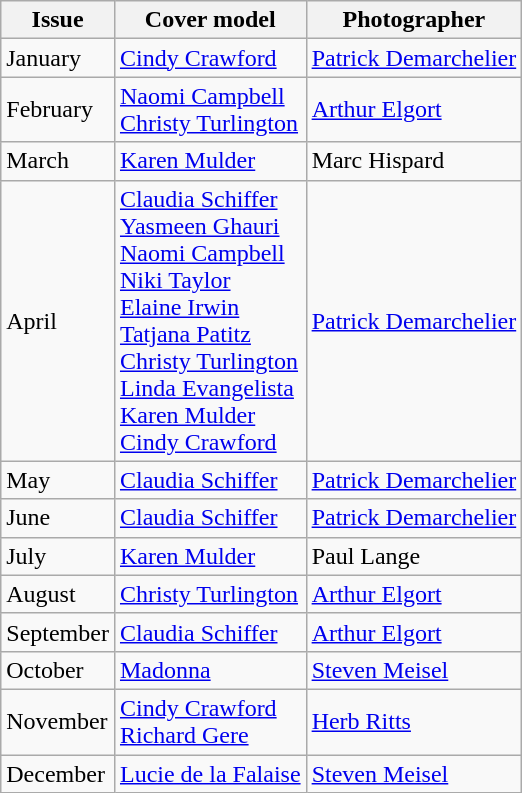<table class="sortable wikitable">
<tr>
<th>Issue</th>
<th>Cover model</th>
<th>Photographer</th>
</tr>
<tr>
<td>January</td>
<td><a href='#'>Cindy Crawford</a></td>
<td><a href='#'>Patrick Demarchelier</a></td>
</tr>
<tr>
<td>February</td>
<td><a href='#'>Naomi Campbell</a><br><a href='#'>Christy Turlington</a></td>
<td><a href='#'>Arthur Elgort</a></td>
</tr>
<tr>
<td>March</td>
<td><a href='#'>Karen Mulder</a></td>
<td>Marc Hispard</td>
</tr>
<tr>
<td>April</td>
<td><a href='#'>Claudia Schiffer</a><br><a href='#'>Yasmeen Ghauri</a><br><a href='#'>Naomi Campbell</a><br><a href='#'>Niki Taylor</a><br><a href='#'>Elaine Irwin</a><br><a href='#'>Tatjana Patitz</a><br><a href='#'>Christy Turlington</a><br><a href='#'>Linda Evangelista</a><br><a href='#'>Karen Mulder</a><br><a href='#'>Cindy Crawford</a></td>
<td><a href='#'>Patrick Demarchelier</a></td>
</tr>
<tr>
<td>May</td>
<td><a href='#'>Claudia Schiffer</a></td>
<td><a href='#'>Patrick Demarchelier</a></td>
</tr>
<tr>
<td>June</td>
<td><a href='#'>Claudia Schiffer</a></td>
<td><a href='#'>Patrick Demarchelier</a></td>
</tr>
<tr>
<td>July</td>
<td><a href='#'>Karen Mulder</a></td>
<td>Paul Lange</td>
</tr>
<tr>
<td>August</td>
<td><a href='#'>Christy Turlington</a></td>
<td><a href='#'>Arthur Elgort</a></td>
</tr>
<tr>
<td>September</td>
<td><a href='#'>Claudia Schiffer</a></td>
<td><a href='#'>Arthur Elgort</a></td>
</tr>
<tr>
<td>October</td>
<td><a href='#'>Madonna</a></td>
<td><a href='#'>Steven Meisel</a></td>
</tr>
<tr>
<td>November</td>
<td><a href='#'>Cindy Crawford</a><br><a href='#'>Richard Gere</a></td>
<td><a href='#'>Herb Ritts</a></td>
</tr>
<tr>
<td>December</td>
<td><a href='#'>Lucie de la Falaise</a></td>
<td><a href='#'>Steven Meisel</a></td>
</tr>
</table>
